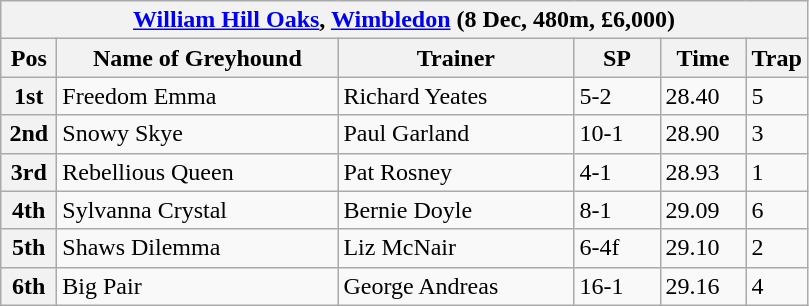<table class="wikitable">
<tr>
<th colspan="6"><a href='#'>William Hill Oaks</a>, <a href='#'>Wimbledon</a> (8 Dec, 480m, £6,000)</th>
</tr>
<tr>
<th width=30>Pos</th>
<th width=180>Name of Greyhound</th>
<th width=150>Trainer</th>
<th width=50>SP</th>
<th width=50>Time</th>
<th width=30>Trap</th>
</tr>
<tr>
<th>1st</th>
<td>Freedom Emma</td>
<td>Richard Yeates</td>
<td>5-2</td>
<td>28.40</td>
<td>5</td>
</tr>
<tr>
<th>2nd</th>
<td>Snowy Skye</td>
<td>Paul Garland</td>
<td>10-1</td>
<td>28.90</td>
<td>3</td>
</tr>
<tr>
<th>3rd</th>
<td>Rebellious Queen</td>
<td>Pat Rosney</td>
<td>4-1</td>
<td>28.93</td>
<td>1</td>
</tr>
<tr>
<th>4th</th>
<td>Sylvanna Crystal</td>
<td>Bernie Doyle</td>
<td>8-1</td>
<td>29.09</td>
<td>6</td>
</tr>
<tr>
<th>5th</th>
<td>Shaws Dilemma</td>
<td>Liz McNair</td>
<td>6-4f</td>
<td>29.10</td>
<td>2</td>
</tr>
<tr>
<th>6th</th>
<td>Big Pair</td>
<td>George Andreas</td>
<td>16-1</td>
<td>29.16</td>
<td>4</td>
</tr>
</table>
